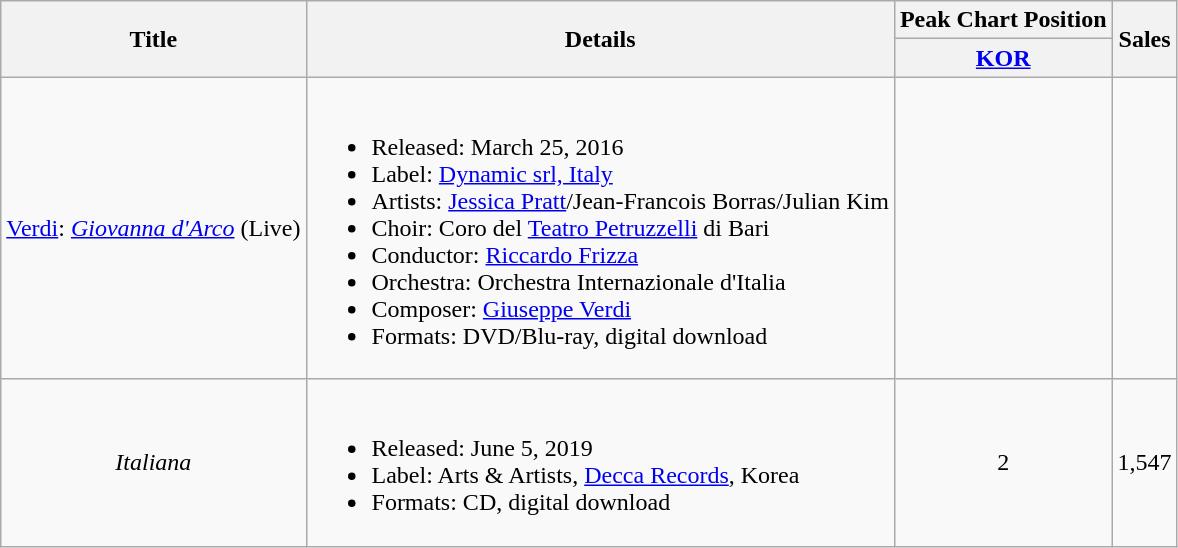<table class="wikitable">
<tr>
<th rowspan="2"><strong>Title</strong></th>
<th rowspan="2"><strong>Details</strong></th>
<th><strong>Peak Chart Position</strong></th>
<th rowspan="2"><strong>Sales</strong></th>
</tr>
<tr>
<th><strong><a href='#'>KOR</a></strong></th>
</tr>
<tr>
<td style="text-align: center;"><a href='#'>Verdi</a>: <em><a href='#'>Giovanna d'Arco</a></em> (Live)</td>
<td><br><ul><li>Released: March 25, 2016</li><li>Label: <a href='#'>Dynamic srl, Italy</a></li><li>Artists: <a href='#'>Jessica Pratt</a>/Jean-Francois Borras/Julian Kim</li><li>Choir: Coro del <a href='#'>Teatro Petruzzelli</a> di Bari</li><li>Conductor: <a href='#'>Riccardo Frizza</a></li><li>Orchestra: Orchestra Internazionale d'Italia</li><li>Composer: <a href='#'>Giuseppe Verdi</a></li><li>Formats: DVD/Blu-ray, digital download</li></ul></td>
<td></td>
<td></td>
</tr>
<tr>
<td style="text-align: center;"><em>Italiana</em></td>
<td><br><ul><li>Released: June 5, 2019</li><li>Label: Arts & Artists, <a href='#'>Decca Records</a>, Korea</li><li>Formats: CD, digital download</li></ul></td>
<td style="text-align: center;">2</td>
<td style="text-align: center;">1,547</td>
</tr>
</table>
